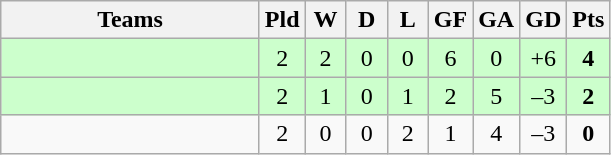<table class="wikitable" style="text-align: center;">
<tr>
<th width=165>Teams</th>
<th width=20>Pld</th>
<th width=20>W</th>
<th width=20>D</th>
<th width=20>L</th>
<th width=20>GF</th>
<th width=20>GA</th>
<th width=20>GD</th>
<th width=20>Pts</th>
</tr>
<tr align=center style="background:#ccffcc;">
<td style="text-align:left;"></td>
<td>2</td>
<td>2</td>
<td>0</td>
<td>0</td>
<td>6</td>
<td>0</td>
<td>+6</td>
<td><strong>4</strong></td>
</tr>
<tr align=center style="background:#ccffcc;">
<td style="text-align:left;"></td>
<td>2</td>
<td>1</td>
<td>0</td>
<td>1</td>
<td>2</td>
<td>5</td>
<td>–3</td>
<td><strong>2</strong></td>
</tr>
<tr align=center>
<td style="text-align:left;"></td>
<td>2</td>
<td>0</td>
<td>0</td>
<td>2</td>
<td>1</td>
<td>4</td>
<td>–3</td>
<td><strong>0</strong></td>
</tr>
</table>
